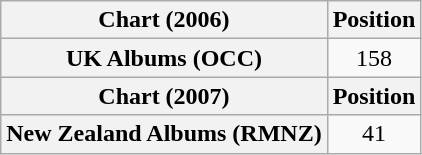<table class="wikitable plainrowheaders" style="text-align:center">
<tr>
<th scope="col">Chart (2006)</th>
<th scope="col">Position</th>
</tr>
<tr>
<th scope="row">UK Albums (OCC)</th>
<td>158</td>
</tr>
<tr>
<th scope="col">Chart (2007)</th>
<th scope="col">Position</th>
</tr>
<tr>
<th scope="row">New Zealand Albums (RMNZ)</th>
<td>41</td>
</tr>
</table>
